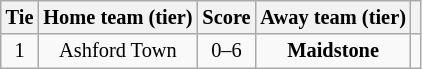<table class="wikitable" style="text-align:center; font-size:85%">
<tr>
<th>Tie</th>
<th>Home team (tier)</th>
<th>Score</th>
<th>Away team (tier)</th>
<th></th>
</tr>
<tr>
<td align="center">1</td>
<td>Ashford Town</td>
<td align="center">0–6</td>
<td><strong>Maidstone</strong></td>
<td></td>
</tr>
</table>
